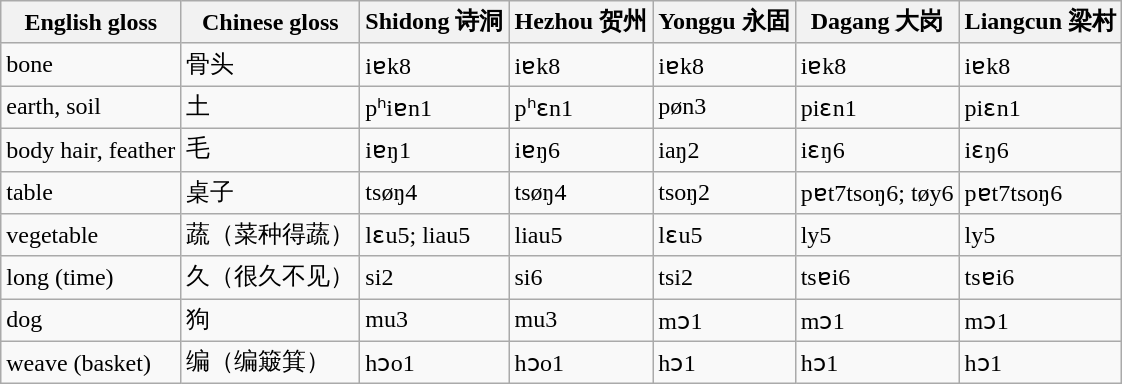<table class="wikitable sortable">
<tr>
<th>English gloss</th>
<th>Chinese gloss</th>
<th>Shidong 诗洞</th>
<th>Hezhou 贺州</th>
<th>Yonggu 永固</th>
<th>Dagang 大岗</th>
<th>Liangcun 梁村</th>
</tr>
<tr>
<td>bone</td>
<td>骨头</td>
<td>iɐk8</td>
<td>iɐk8</td>
<td>iɐk8</td>
<td>iɐk8</td>
<td>iɐk8</td>
</tr>
<tr>
<td>earth, soil</td>
<td>土</td>
<td>pʰiɐn1</td>
<td>pʰɛn1</td>
<td>pøn3</td>
<td>piɛn1</td>
<td>piɛn1</td>
</tr>
<tr>
<td>body hair, feather</td>
<td>毛</td>
<td>iɐŋ1</td>
<td>iɐŋ6</td>
<td>iaŋ2</td>
<td>iɛŋ6</td>
<td>iɛŋ6</td>
</tr>
<tr>
<td>table</td>
<td>桌子</td>
<td>tsøŋ4</td>
<td>tsøŋ4</td>
<td>tsoŋ2</td>
<td>pɐt7tsoŋ6; tøy6</td>
<td>pɐt7tsoŋ6</td>
</tr>
<tr>
<td>vegetable</td>
<td>蔬（菜种得蔬）</td>
<td>lɛu5; liau5</td>
<td>liau5</td>
<td>lɛu5</td>
<td>ly5</td>
<td>ly5</td>
</tr>
<tr>
<td>long (time)</td>
<td>久（很久不见）</td>
<td>si2</td>
<td>si6</td>
<td>tsi2</td>
<td>tsɐi6</td>
<td>tsɐi6</td>
</tr>
<tr>
<td>dog</td>
<td>狗</td>
<td>mu3</td>
<td>mu3</td>
<td>mɔ1</td>
<td>mɔ1</td>
<td>mɔ1</td>
</tr>
<tr>
<td>weave (basket)</td>
<td>编（编簸箕）</td>
<td>hɔo1</td>
<td>hɔo1</td>
<td>hɔ1</td>
<td>hɔ1</td>
<td>hɔ1</td>
</tr>
</table>
